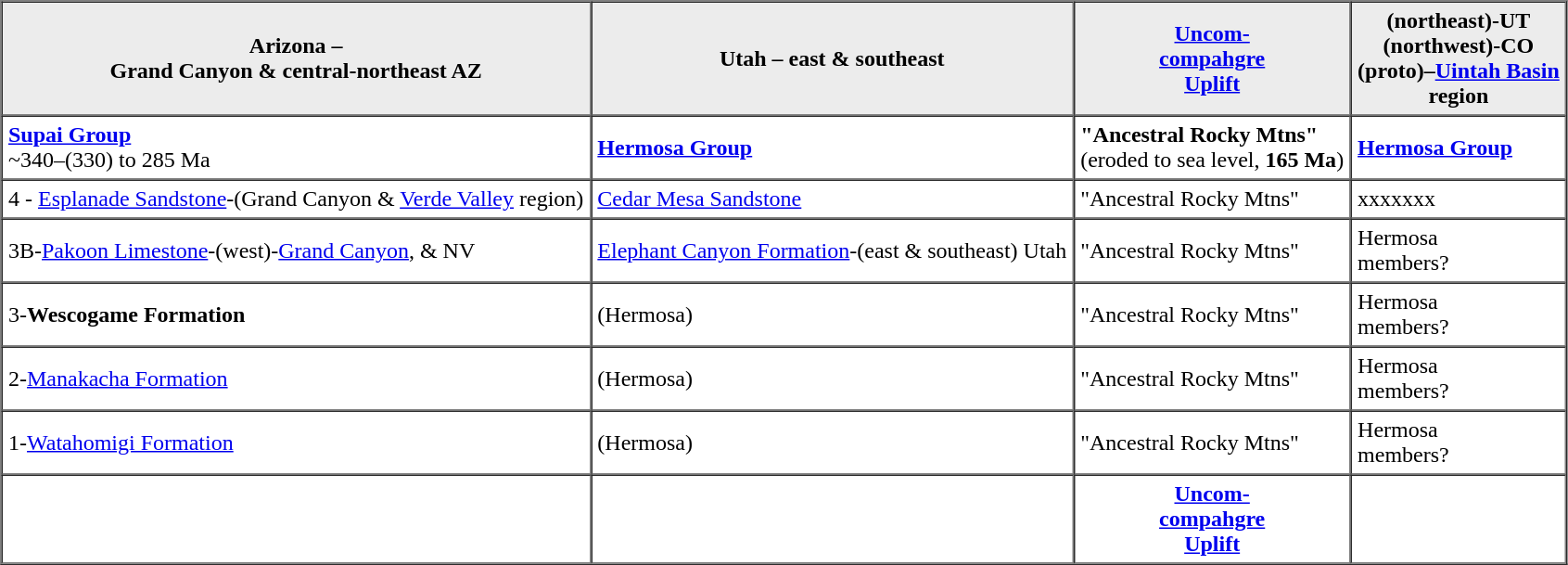<table cellspacing=0 cellpadding=4 border=1>
<tr bgcolor="#ececec" style="text-align:center;">
<th>Arizona –<br>Grand Canyon & central-northeast AZ</th>
<th>Utah – east & southeast</th>
<th><a href='#'>Uncom-</a><br><a href='#'>compahgre</a><br><a href='#'>Uplift</a></th>
<th>(northeast)-UT<br>(northwest)-CO<br>(proto)–<a href='#'>Uintah Basin</a> <br>region</th>
</tr>
<tr>
<td><strong><a href='#'>Supai Group</a></strong><br>~340–(330) to 285 Ma</td>
<td><strong><a href='#'>Hermosa Group</a></strong></td>
<td><strong>"Ancestral Rocky Mtns"</strong><br>(eroded to sea level, <strong>165 Ma</strong>)</td>
<td><strong><a href='#'>Hermosa Group</a></strong></td>
</tr>
<tr>
<td>4 - <a href='#'>Esplanade Sandstone</a>-(Grand Canyon & <a href='#'>Verde Valley</a> region)</td>
<td><a href='#'>Cedar Mesa Sandstone</a></td>
<td>"Ancestral Rocky Mtns"</td>
<td>xxxxxxx</td>
</tr>
<tr>
<td>3B-<a href='#'>Pakoon Limestone</a>-(west)-<a href='#'>Grand Canyon</a>, & NV</td>
<td><a href='#'>Elephant Canyon Formation</a>-(east & southeast) Utah</td>
<td>"Ancestral Rocky Mtns"</td>
<td>Hermosa<br>members?</td>
</tr>
<tr>
<td>3-<strong>Wescogame Formation</strong></td>
<td>(Hermosa)</td>
<td>"Ancestral Rocky Mtns"</td>
<td>Hermosa<br>members?</td>
</tr>
<tr>
<td>2-<a href='#'>Manakacha Formation</a></td>
<td>(Hermosa)</td>
<td>"Ancestral Rocky Mtns"</td>
<td>Hermosa<br>members?</td>
</tr>
<tr>
<td>1-<a href='#'>Watahomigi Formation</a></td>
<td>(Hermosa)</td>
<td>"Ancestral Rocky Mtns"</td>
<td>Hermosa<br>members?</td>
</tr>
<tr>
<th></th>
<th></th>
<th><strong><a href='#'>Uncom-</a></strong><br><strong><a href='#'>compahgre</a></strong><br><strong><a href='#'>Uplift</a></strong></th>
<th></th>
</tr>
<tr>
</tr>
</table>
